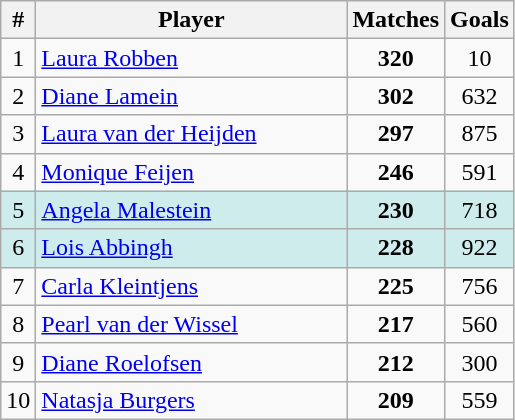<table class="wikitable sortable" style="text-align:center">
<tr>
<th>#</th>
<th width=200px>Player</th>
<th>Matches</th>
<th>Goals</th>
</tr>
<tr>
<td>1</td>
<td align="left"><a href='#'>Laura Robben</a></td>
<td><strong>320</strong></td>
<td>10</td>
</tr>
<tr>
<td>2</td>
<td align="left"><a href='#'>Diane Lamein</a></td>
<td><strong>302</strong></td>
<td>632</td>
</tr>
<tr>
<td>3</td>
<td align="left"><a href='#'>Laura van der Heijden</a></td>
<td><strong>297</strong></td>
<td>875</td>
</tr>
<tr>
<td>4</td>
<td align="left"><a href='#'>Monique Feijen</a></td>
<td><strong>246</strong></td>
<td>591</td>
</tr>
<tr style="background:#CFECEC">
<td>5</td>
<td align="left"><a href='#'>Angela Malestein</a></td>
<td><strong>230</strong></td>
<td>718</td>
</tr>
<tr style="background:#CFECEC">
<td>6</td>
<td align="left"><a href='#'>Lois Abbingh</a></td>
<td><strong>228</strong></td>
<td>922</td>
</tr>
<tr>
<td>7</td>
<td align="left"><a href='#'>Carla Kleintjens</a></td>
<td><strong>225</strong></td>
<td>756</td>
</tr>
<tr>
<td>8</td>
<td align="left"><a href='#'>Pearl van der Wissel</a></td>
<td><strong>217</strong></td>
<td>560</td>
</tr>
<tr>
<td>9</td>
<td align="left"><a href='#'>Diane Roelofsen</a></td>
<td><strong>212</strong></td>
<td>300</td>
</tr>
<tr>
<td>10</td>
<td align="left"><a href='#'>Natasja Burgers</a></td>
<td><strong>209</strong></td>
<td>559</td>
</tr>
</table>
